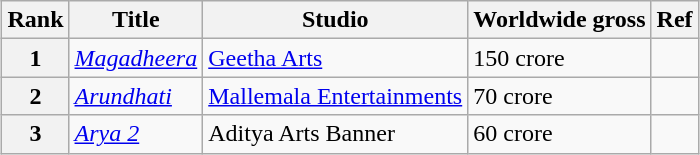<table class="wikitable sortable"  style="margin:auto; margin:auto;">
<tr>
<th>Rank</th>
<th>Title</th>
<th>Studio</th>
<th>Worldwide gross</th>
<th>Ref</th>
</tr>
<tr>
<th style="text-align:center;">1</th>
<td><em><a href='#'>Magadheera</a></em></td>
<td><a href='#'>Geetha Arts</a></td>
<td>150 crore</td>
<td></td>
</tr>
<tr>
<th style="text-align:center;">2</th>
<td><em><a href='#'>Arundhati</a></em></td>
<td><a href='#'>Mallemala Entertainments</a></td>
<td>70 crore</td>
<td></td>
</tr>
<tr>
<th style="text-align:center;">3</th>
<td><em><a href='#'>Arya 2</a></em></td>
<td>Aditya Arts Banner</td>
<td>60 crore</td>
<td></td>
</tr>
</table>
